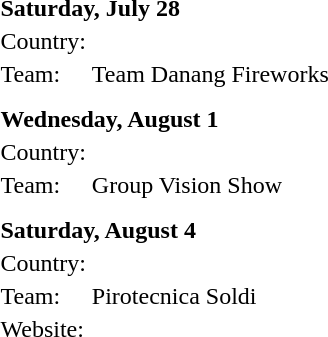<table border="0">
<tr>
<td colspan="2"><strong>Saturday, July 28</strong></td>
</tr>
<tr>
<td>Country:</td>
<td></td>
</tr>
<tr>
<td>Team:</td>
<td>Team Danang Fireworks</td>
</tr>
<tr>
<td colspan="2"></td>
</tr>
<tr>
<td></td>
</tr>
<tr>
<td colspan="2"><strong>Wednesday, August 1</strong></td>
</tr>
<tr>
<td>Country:</td>
<td></td>
</tr>
<tr>
<td>Team:</td>
<td>Group Vision Show</td>
</tr>
<tr>
<td colspan="2"></td>
</tr>
<tr>
<td></td>
</tr>
<tr>
<td colspan="2"><strong>Saturday, August 4</strong></td>
</tr>
<tr>
<td>Country:</td>
<td></td>
</tr>
<tr>
<td>Team:</td>
<td>Pirotecnica Soldi</td>
</tr>
<tr>
<td>Website:</td>
<td></td>
</tr>
<tr>
<td colspan="2"></td>
</tr>
</table>
